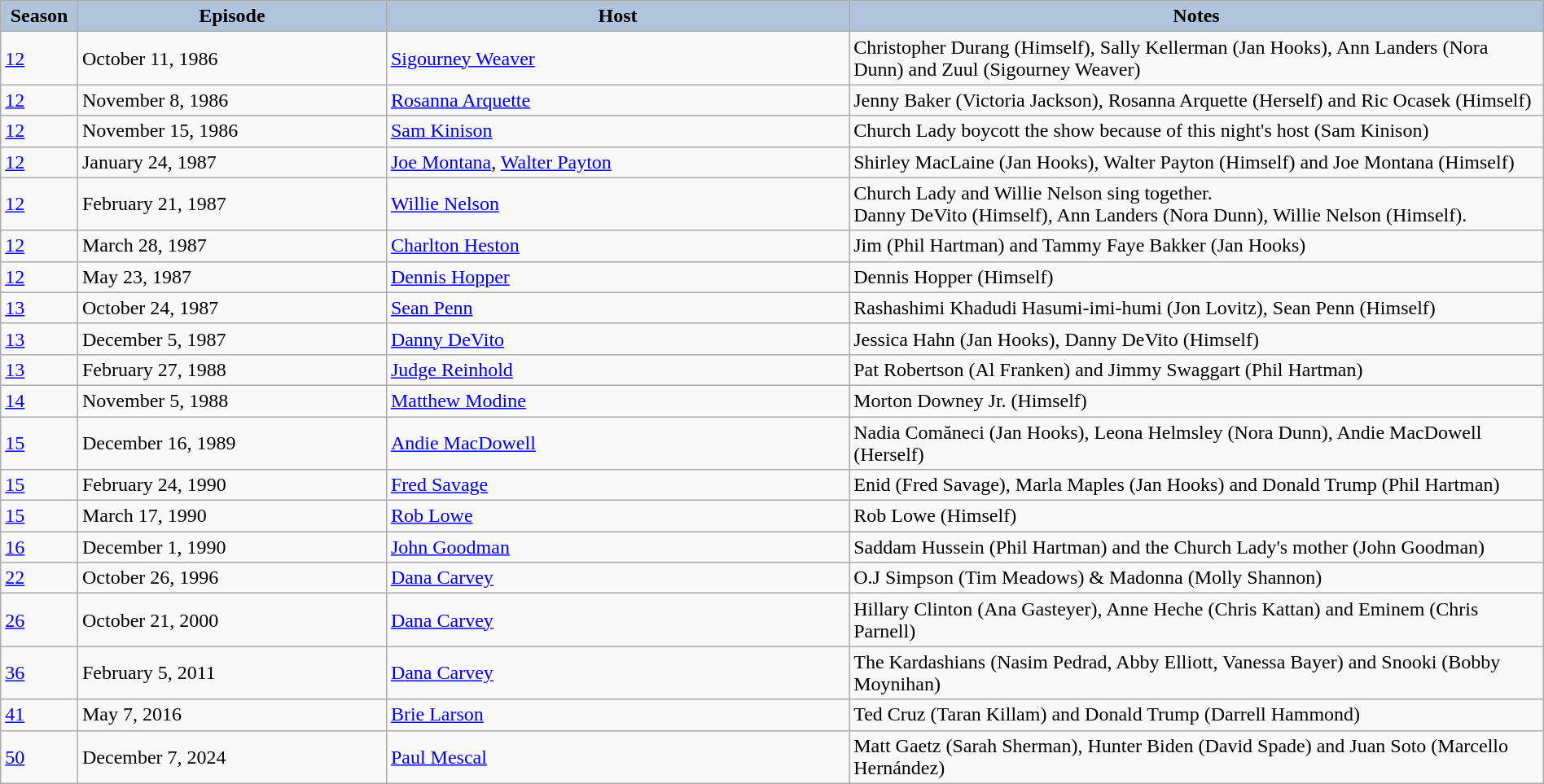<table class="wikitable" style="width:100%;">
<tr>
<th style="background:#B0C4DE;" width="5%">Season</th>
<th style="background:#B0C4DE;" width="20%">Episode</th>
<th style="background:#B0C4DE;" width="30%">Host</th>
<th style="background:#B0C4DE;" width="45%">Notes</th>
</tr>
<tr>
<td><a href='#'>12</a></td>
<td>October 11, 1986</td>
<td><a href='#'>Sigourney Weaver</a></td>
<td>Christopher Durang (Himself), Sally Kellerman (Jan Hooks), Ann Landers (Nora Dunn) and Zuul (Sigourney Weaver)</td>
</tr>
<tr>
<td><a href='#'>12</a></td>
<td>November 8, 1986</td>
<td><a href='#'>Rosanna Arquette</a></td>
<td>Jenny Baker (Victoria Jackson), Rosanna Arquette (Herself) and Ric Ocasek (Himself)</td>
</tr>
<tr>
<td><a href='#'>12</a></td>
<td>November 15, 1986</td>
<td><a href='#'>Sam Kinison</a></td>
<td>Church Lady boycott the show because of this night's host (Sam Kinison)</td>
</tr>
<tr>
<td><a href='#'>12</a></td>
<td>January 24, 1987</td>
<td><a href='#'>Joe Montana</a>, <a href='#'>Walter Payton</a></td>
<td>Shirley MacLaine (Jan Hooks), Walter Payton (Himself) and Joe Montana (Himself)</td>
</tr>
<tr>
<td><a href='#'>12</a></td>
<td>February 21, 1987</td>
<td><a href='#'>Willie Nelson</a></td>
<td>Church Lady and Willie Nelson sing together.<br>Danny DeVito (Himself), Ann Landers (Nora Dunn), Willie Nelson (Himself).</td>
</tr>
<tr>
<td><a href='#'>12</a></td>
<td>March 28, 1987</td>
<td><a href='#'>Charlton Heston</a></td>
<td>Jim (Phil Hartman) and Tammy Faye Bakker (Jan Hooks)</td>
</tr>
<tr>
<td><a href='#'>12</a></td>
<td>May 23, 1987</td>
<td><a href='#'>Dennis Hopper</a></td>
<td>Dennis Hopper (Himself)</td>
</tr>
<tr>
<td><a href='#'>13</a></td>
<td>October 24, 1987</td>
<td><a href='#'>Sean Penn</a></td>
<td>Rashashimi Khadudi Hasumi-imi-humi (Jon Lovitz), Sean Penn (Himself)</td>
</tr>
<tr>
<td><a href='#'>13</a></td>
<td>December 5, 1987</td>
<td><a href='#'>Danny DeVito</a></td>
<td>Jessica Hahn (Jan Hooks), Danny DeVito (Himself)</td>
</tr>
<tr>
<td><a href='#'>13</a></td>
<td>February 27, 1988</td>
<td><a href='#'>Judge Reinhold</a></td>
<td>Pat Robertson (Al Franken) and Jimmy Swaggart (Phil Hartman)</td>
</tr>
<tr>
<td><a href='#'>14</a></td>
<td>November 5, 1988</td>
<td><a href='#'>Matthew Modine</a></td>
<td>Morton Downey Jr. (Himself)</td>
</tr>
<tr>
<td><a href='#'>15</a></td>
<td>December 16, 1989</td>
<td><a href='#'>Andie MacDowell</a></td>
<td>Nadia Comăneci (Jan Hooks), Leona Helmsley (Nora Dunn), Andie MacDowell (Herself)</td>
</tr>
<tr>
<td><a href='#'>15</a></td>
<td>February 24, 1990</td>
<td><a href='#'>Fred Savage</a></td>
<td>Enid (Fred Savage), Marla Maples (Jan Hooks) and Donald Trump (Phil Hartman)</td>
</tr>
<tr>
<td><a href='#'>15</a></td>
<td>March 17, 1990</td>
<td><a href='#'>Rob Lowe</a></td>
<td>Rob Lowe (Himself)</td>
</tr>
<tr>
<td><a href='#'>16</a></td>
<td>December 1, 1990</td>
<td><a href='#'>John Goodman</a></td>
<td>Saddam Hussein (Phil Hartman) and the Church Lady's mother (John Goodman)</td>
</tr>
<tr>
<td><a href='#'>22</a></td>
<td>October 26, 1996</td>
<td><a href='#'>Dana Carvey</a></td>
<td>O.J Simpson (Tim Meadows) & Madonna (Molly Shannon)</td>
</tr>
<tr>
<td><a href='#'>26</a></td>
<td>October 21, 2000</td>
<td><a href='#'>Dana Carvey</a></td>
<td>Hillary Clinton (Ana Gasteyer),  Anne Heche (Chris Kattan) and Eminem (Chris Parnell)</td>
</tr>
<tr>
<td><a href='#'>36</a></td>
<td>February 5, 2011</td>
<td><a href='#'>Dana Carvey</a></td>
<td>The Kardashians (Nasim Pedrad, Abby Elliott, Vanessa Bayer) and Snooki (Bobby Moynihan)</td>
</tr>
<tr>
<td><a href='#'>41</a></td>
<td>May 7, 2016</td>
<td><a href='#'>Brie Larson</a></td>
<td>Ted Cruz (Taran Killam) and Donald Trump (Darrell Hammond)</td>
</tr>
<tr>
<td><a href='#'>50</a></td>
<td>December 7, 2024</td>
<td><a href='#'>Paul Mescal</a></td>
<td>Matt Gaetz (Sarah Sherman), Hunter Biden (David Spade) and Juan Soto (Marcello Hernández)</td>
</tr>
</table>
